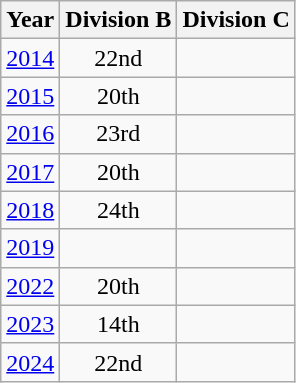<table class="wikitable" style="text-align:center">
<tr>
<th>Year</th>
<th>Division B</th>
<th>Division C</th>
</tr>
<tr>
<td><a href='#'>2014</a></td>
<td>22nd</td>
<td></td>
</tr>
<tr>
<td><a href='#'>2015</a></td>
<td>20th</td>
<td></td>
</tr>
<tr>
<td><a href='#'>2016</a></td>
<td>23rd</td>
<td></td>
</tr>
<tr>
<td><a href='#'>2017</a></td>
<td>20th</td>
<td></td>
</tr>
<tr>
<td><a href='#'>2018</a></td>
<td>24th</td>
<td></td>
</tr>
<tr>
<td><a href='#'>2019</a></td>
<td></td>
<td></td>
</tr>
<tr>
<td><a href='#'>2022</a></td>
<td>20th</td>
<td></td>
</tr>
<tr>
<td><a href='#'>2023</a></td>
<td>14th</td>
<td></td>
</tr>
<tr>
<td><a href='#'>2024</a></td>
<td>22nd</td>
<td></td>
</tr>
</table>
